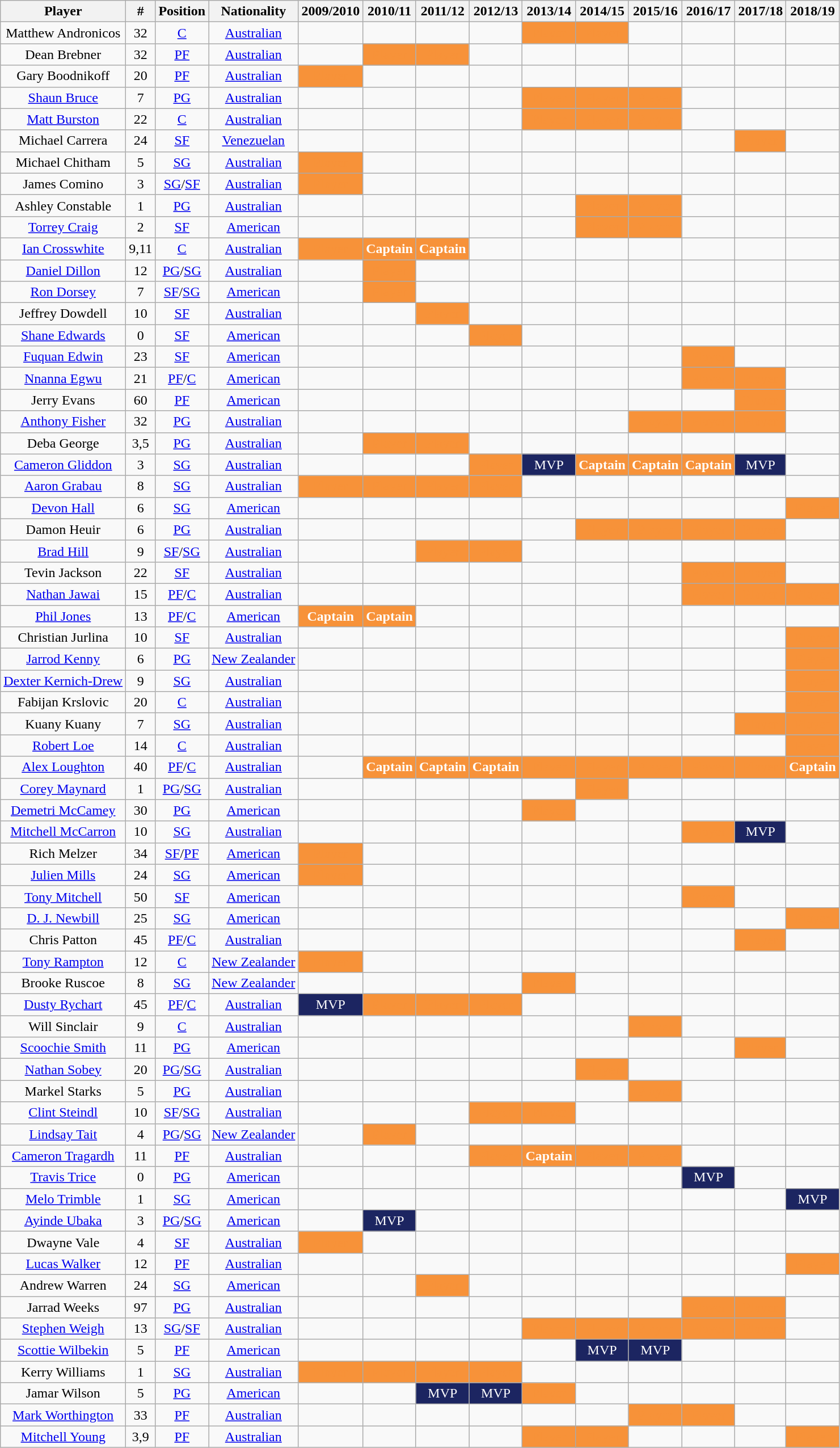<table class="wikitable sortable">
<tr>
<th>Player</th>
<th>#</th>
<th>Position</th>
<th>Nationality</th>
<th>2009/2010</th>
<th>2010/11</th>
<th>2011/12</th>
<th>2012/13</th>
<th>2013/14</th>
<th>2014/15</th>
<th>2015/16</th>
<th>2016/17</th>
<th>2017/18</th>
<th>2018/19</th>
</tr>
<tr>
<td style="text-align:center;">Matthew Andronicos</td>
<td style="text-align:center;">32</td>
<td style="text-align:center;"><a href='#'>C</a></td>
<td style="text-align:center;"><a href='#'>Australian</a></td>
<td></td>
<td></td>
<td></td>
<td></td>
<td style="background: #F79239; color: #F79239; text-align:center;">Player</td>
<td style="background: #F79239; color: #F79239; text-align:center;">Player</td>
<td></td>
<td></td>
<td></td>
<td></td>
</tr>
<tr>
<td style="text-align:center;">Dean Brebner</td>
<td style="text-align:center;">32</td>
<td style="text-align:center;"><a href='#'>PF</a></td>
<td style="text-align:center;"><a href='#'>Australian</a></td>
<td></td>
<td style="background: #F79239; color: #F79239; text-align:center;">Player</td>
<td style="background: #F79239; color: #F79239; text-align:center;">Player</td>
<td></td>
<td></td>
<td></td>
<td></td>
<td></td>
<td></td>
<td></td>
</tr>
<tr>
<td style="text-align:center;">Gary Boodnikoff</td>
<td style="text-align:center;">20</td>
<td style="text-align:center;"><a href='#'>PF</a></td>
<td style="text-align:center;"><a href='#'>Australian</a></td>
<td style="background: #F79239; color: #F79239; text-align:center;">Player</td>
<td></td>
<td></td>
<td></td>
<td></td>
<td></td>
<td></td>
<td></td>
<td></td>
<td></td>
</tr>
<tr>
<td style="text-align:center;"><a href='#'>Shaun Bruce</a></td>
<td style="text-align:center;">7</td>
<td style="text-align:center;"><a href='#'>PG</a></td>
<td style="text-align:center;"><a href='#'>Australian</a></td>
<td></td>
<td></td>
<td></td>
<td></td>
<td style="background: #F79239; color: #F79239; text-align:center;">Player</td>
<td style="background: #F79239; color: #F79239; text-align:center;">Player</td>
<td style="background: #F79239; color: #F79239; text-align:center;">Player</td>
<td></td>
<td></td>
<td></td>
</tr>
<tr>
<td style="text-align:center;"><a href='#'>Matt Burston</a></td>
<td style="text-align:center;">22</td>
<td style="text-align:center;"><a href='#'>C</a></td>
<td style="text-align:center;"><a href='#'>Australian</a></td>
<td></td>
<td></td>
<td></td>
<td></td>
<td style="background: #F79239; color: #F79239; text-align:center;">Player</td>
<td style="background: #F79239; color: #F79239; text-align:center;">Player</td>
<td style="background: #F79239; color: #F79239; text-align:center;">Player</td>
<td></td>
<td></td>
<td></td>
</tr>
<tr>
<td style="text-align:center;">Michael Carrera</td>
<td style="text-align:center;">24</td>
<td style="text-align:center;"><a href='#'>SF</a></td>
<td style="text-align:center;"><a href='#'>Venezuelan</a></td>
<td></td>
<td></td>
<td></td>
<td></td>
<td></td>
<td></td>
<td></td>
<td></td>
<td style="background: #F79239; color: #F79239; text-align:center;">Player</td>
<td></td>
</tr>
<tr>
<td style="text-align:center;">Michael Chitham</td>
<td style="text-align:center;">5</td>
<td style="text-align:center;"><a href='#'>SG</a></td>
<td style="text-align:center;"><a href='#'>Australian</a></td>
<td style="background: #F79239; color: #F79239; text-align:center;">Player</td>
<td></td>
<td></td>
<td></td>
<td></td>
<td></td>
<td></td>
<td></td>
<td></td>
<td></td>
</tr>
<tr>
<td style="text-align:center;">James Comino</td>
<td style="text-align:center;">3</td>
<td style="text-align:center;"><a href='#'>SG</a>/<a href='#'>SF</a></td>
<td style="text-align:center;"><a href='#'>Australian</a></td>
<td style="background: #F79239; color: #F79239; text-align:center;">Player</td>
<td></td>
<td></td>
<td></td>
<td></td>
<td></td>
<td></td>
<td></td>
<td></td>
<td></td>
</tr>
<tr>
<td style="text-align:center;">Ashley Constable</td>
<td style="text-align:center;">1</td>
<td style="text-align:center;"><a href='#'>PG</a></td>
<td style="text-align:center;"><a href='#'>Australian</a></td>
<td></td>
<td></td>
<td></td>
<td></td>
<td></td>
<td style="background: #F79239; color: #F79239; text-align:center;">Player</td>
<td style="background: #F79239; color: #F79239; text-align:center;">Player</td>
<td></td>
<td></td>
<td></td>
</tr>
<tr>
<td style="text-align:center;"><a href='#'>Torrey Craig</a></td>
<td style="text-align:center;">2</td>
<td style="text-align:center;"><a href='#'>SF</a></td>
<td style="text-align:center;"><a href='#'>American</a></td>
<td></td>
<td></td>
<td></td>
<td></td>
<td></td>
<td style="background: #F79239; color: #F79239; text-align:center;">Player</td>
<td style="background: #F79239; color: #F79239; text-align:center;">Player</td>
<td></td>
<td></td>
<td></td>
</tr>
<tr>
<td style="text-align:center;"><a href='#'>Ian Crosswhite</a></td>
<td style="text-align:center;">9,11</td>
<td style="text-align:center;"><a href='#'>C</a></td>
<td style="text-align:center;"><a href='#'>Australian</a></td>
<td style="background: #F79239; color: #F79239; text-align:center;">Player</td>
<td style="background: #F79239; color: #FFFFFF; text-align:center;"><strong>Captain</strong></td>
<td style="background: #F79239; color: #FFFFFF; text-align:center;"><strong>Captain</strong></td>
<td></td>
<td></td>
<td></td>
<td></td>
<td></td>
<td></td>
<td></td>
</tr>
<tr>
<td style="text-align:center;"><a href='#'>Daniel Dillon</a></td>
<td style="text-align:center;">12</td>
<td style="text-align:center;"><a href='#'>PG</a>/<a href='#'>SG</a></td>
<td style="text-align:center;"><a href='#'>Australian</a></td>
<td></td>
<td style="background: #F79239; color: #F79239; text-align:center;">Player</td>
<td></td>
<td></td>
<td></td>
<td></td>
<td></td>
<td></td>
<td></td>
<td></td>
</tr>
<tr>
<td style="text-align:center;"><a href='#'>Ron Dorsey</a></td>
<td style="text-align:center;">7</td>
<td style="text-align:center;"><a href='#'>SF</a>/<a href='#'>SG</a></td>
<td style="text-align:center;"><a href='#'>American</a></td>
<td></td>
<td style="background: #F79239; color: #F79239; text-align:center;">Player</td>
<td></td>
<td></td>
<td></td>
<td></td>
<td></td>
<td></td>
<td></td>
<td></td>
</tr>
<tr>
<td style="text-align:center;">Jeffrey Dowdell</td>
<td style="text-align:center;">10</td>
<td style="text-align:center;"><a href='#'>SF</a></td>
<td style="text-align:center;"><a href='#'>Australian</a></td>
<td></td>
<td></td>
<td style="background: #F79239; color: #F79239; text-align:center;">Player</td>
<td></td>
<td></td>
<td></td>
<td></td>
<td></td>
<td></td>
<td></td>
</tr>
<tr>
<td style="text-align:center;"><a href='#'>Shane Edwards</a></td>
<td style="text-align:center;">0</td>
<td style="text-align:center;"><a href='#'>SF</a></td>
<td style="text-align:center;"><a href='#'>American</a></td>
<td></td>
<td></td>
<td></td>
<td style="background: #F79239; color: #F79239; text-align:center;">Player</td>
<td></td>
<td></td>
<td></td>
<td></td>
<td></td>
<td></td>
</tr>
<tr>
<td style="text-align:center;"><a href='#'>Fuquan Edwin</a></td>
<td style="text-align:center;">23</td>
<td style="text-align:center;"><a href='#'>SF</a></td>
<td style="text-align:center;"><a href='#'>American</a></td>
<td></td>
<td></td>
<td></td>
<td></td>
<td></td>
<td></td>
<td></td>
<td style="background: #F79239; color: #F79239; text-align:center;">Player</td>
<td></td>
<td></td>
</tr>
<tr>
<td style="text-align:center;"><a href='#'>Nnanna Egwu</a></td>
<td style="text-align:center;">21</td>
<td style="text-align:center;"><a href='#'>PF</a>/<a href='#'>C</a></td>
<td style="text-align:center;"><a href='#'>American</a></td>
<td></td>
<td></td>
<td></td>
<td></td>
<td></td>
<td></td>
<td></td>
<td style="background: #F79239; color: #F79239; text-align:center;">Player</td>
<td style="background: #F79239; color: #F79239; text-align:center;">Player</td>
<td></td>
</tr>
<tr>
<td style="text-align:center;">Jerry Evans</td>
<td style="text-align:center;">60</td>
<td style="text-align:center;"><a href='#'>PF</a></td>
<td style="text-align:center;"><a href='#'>American</a></td>
<td></td>
<td></td>
<td></td>
<td></td>
<td></td>
<td></td>
<td></td>
<td></td>
<td style="background: #F79239; color: #F79239; text-align:center;">Player</td>
<td></td>
</tr>
<tr>
<td style="text-align:center;"><a href='#'>Anthony Fisher</a></td>
<td style="text-align:center;">32</td>
<td style="text-align:center;"><a href='#'>PG</a></td>
<td style="text-align:center;"><a href='#'>Australian</a></td>
<td></td>
<td></td>
<td></td>
<td></td>
<td></td>
<td></td>
<td style="background: #F79239; color: #F79239; text-align:center;">Player</td>
<td style="background: #F79239; color: #F79239; text-align:center;">Player</td>
<td style="background: #F79239; color: #F79239; text-align:center;">Player</td>
<td></td>
</tr>
<tr>
<td style="text-align:center;">Deba George</td>
<td style="text-align:center;">3,5</td>
<td style="text-align:center;"><a href='#'>PG</a></td>
<td style="text-align:center;"><a href='#'>Australian</a></td>
<td></td>
<td style="background: #F79239; color: #F79239; text-align:center;">Player</td>
<td style="background: #F79239; color: #F79239; text-align:center;">Player</td>
<td></td>
<td></td>
<td></td>
<td></td>
<td></td>
<td></td>
<td></td>
</tr>
<tr>
<td style="text-align:center;"><a href='#'>Cameron Gliddon</a></td>
<td style="text-align:center;">3</td>
<td style="text-align:center;"><a href='#'>SG</a></td>
<td style="text-align:center;"><a href='#'>Australian</a></td>
<td></td>
<td></td>
<td></td>
<td style="background: #F79239; color: #F79239; text-align:center;">Player</td>
<td style="background: #1C2561; color: white; text-align:center;">MVP</td>
<td style="background: #F79239; color: #FFFFFF; text-align:center;"><strong>Captain</strong></td>
<td style="background: #F79239; color: #FFFFFF; text-align:center;"><strong>Captain</strong></td>
<td style="background: #F79239; color: #FFFFFF; text-align:center;"><strong>Captain</strong></td>
<td style="background: #1C2561; color: white; text-align:center;">MVP</td>
<td></td>
</tr>
<tr>
<td style="text-align:center;"><a href='#'>Aaron Grabau</a></td>
<td style="text-align:center;">8</td>
<td style="text-align:center;"><a href='#'>SG</a></td>
<td style="text-align:center;"><a href='#'>Australian</a></td>
<td style="background: #F79239; color: #F79239; text-align:center;">Player</td>
<td style="background: #F79239; color: #F79239; text-align:center;">Player</td>
<td style="background: #F79239; color: #F79239; text-align:center;">Player</td>
<td style="background: #F79239; color: #F79239; text-align:center;">Player</td>
<td></td>
<td></td>
<td></td>
<td></td>
<td></td>
<td></td>
</tr>
<tr>
<td style="text-align:center;"><a href='#'>Devon Hall</a></td>
<td style="text-align:center;">6</td>
<td style="text-align:center;"><a href='#'>SG</a></td>
<td style="text-align:center;"><a href='#'>American</a></td>
<td></td>
<td></td>
<td></td>
<td></td>
<td></td>
<td></td>
<td></td>
<td></td>
<td></td>
<td style="background: #F79239; color: #F79239; text-align:center;">Player</td>
</tr>
<tr>
<td style="text-align:center;">Damon Heuir</td>
<td style="text-align:center;">6</td>
<td style="text-align:center;"><a href='#'>PG</a></td>
<td style="text-align:center;"><a href='#'>Australian</a></td>
<td></td>
<td></td>
<td></td>
<td></td>
<td></td>
<td style="background: #F79239; color: #F79239; text-align:center;">Player</td>
<td style="background: #F79239; color: #F79239; text-align:center;">Player</td>
<td style="background: #F79239; color: #F79239; text-align:center;">Player</td>
<td style="background: #F79239; color: #F79239; text-align:center;">Player</td>
<td></td>
</tr>
<tr>
<td style="text-align:center;"><a href='#'>Brad Hill</a></td>
<td style="text-align:center;">9</td>
<td style="text-align:center;"><a href='#'>SF</a>/<a href='#'>SG</a></td>
<td style="text-align:center;"><a href='#'>Australian</a></td>
<td></td>
<td></td>
<td style="background: #F79239; color: #F79239; text-align:center;">Player</td>
<td style="background: #F79239; color: #F79239; text-align:center;">Player</td>
<td></td>
<td></td>
<td></td>
<td></td>
<td></td>
<td></td>
</tr>
<tr>
<td style="text-align:center;">Tevin Jackson</td>
<td style="text-align:center;">22</td>
<td style="text-align:center;"><a href='#'>SF</a></td>
<td style="text-align:center;"><a href='#'>Australian</a></td>
<td></td>
<td></td>
<td></td>
<td></td>
<td></td>
<td></td>
<td></td>
<td style="background: #F79239; color: #F79239; text-align:center;">Player</td>
<td style="background: #F79239; color: #F79239; text-align:center;">Player</td>
<td></td>
</tr>
<tr>
<td style="text-align:center;"><a href='#'>Nathan Jawai</a></td>
<td style="text-align:center;">15</td>
<td style="text-align:center;"><a href='#'>PF</a>/<a href='#'>C</a></td>
<td style="text-align:center;"><a href='#'>Australian</a></td>
<td></td>
<td></td>
<td></td>
<td></td>
<td></td>
<td></td>
<td></td>
<td style="background: #F79239; color: #F79239; text-align:center;">Player</td>
<td style="background: #F79239; color: #F79239; text-align:center;">Player</td>
<td style="background: #F79239; color: #F79239; text-align:center;">Player</td>
</tr>
<tr>
<td style="text-align:center;"><a href='#'>Phil Jones</a></td>
<td style="text-align:center;">13</td>
<td style="text-align:center;"><a href='#'>PF</a>/<a href='#'>C</a></td>
<td style="text-align:center;"><a href='#'>American</a></td>
<td style="background: #F79239; color: #FFFFFF; text-align:center;"><strong>Captain</strong></td>
<td style="background: #F79239; color: #FFFFFF; text-align:center;"><strong>Captain</strong></td>
<td></td>
<td></td>
<td></td>
<td></td>
<td></td>
<td></td>
<td></td>
<td></td>
</tr>
<tr>
<td style="text-align:center;">Christian Jurlina</td>
<td style="text-align:center;">10</td>
<td style="text-align:center;"><a href='#'>SF</a></td>
<td style="text-align:center;"><a href='#'>Australian</a></td>
<td></td>
<td></td>
<td></td>
<td></td>
<td></td>
<td></td>
<td></td>
<td></td>
<td></td>
<td style="background: #F79239; color: #F79239; text-align:center;">Player</td>
</tr>
<tr>
<td style="text-align:center;"><a href='#'>Jarrod Kenny</a></td>
<td style="text-align:center;">6</td>
<td style="text-align:center;"><a href='#'>PG</a></td>
<td style="text-align:center;"><a href='#'>New Zealander</a></td>
<td></td>
<td></td>
<td></td>
<td></td>
<td></td>
<td></td>
<td></td>
<td></td>
<td></td>
<td style="background: #F79239; color: #F79239; text-align:center;">Player</td>
</tr>
<tr>
<td style="text-align:center;"><a href='#'>Dexter Kernich-Drew</a></td>
<td style="text-align:center;">9</td>
<td style="text-align:center;"><a href='#'>SG</a></td>
<td style="text-align:center;"><a href='#'>Australian</a></td>
<td></td>
<td></td>
<td></td>
<td></td>
<td></td>
<td></td>
<td></td>
<td></td>
<td></td>
<td style="background: #F79239; color: #F79239; text-align:center;">Player</td>
</tr>
<tr>
<td style="text-align:center;">Fabijan Krslovic</td>
<td style="text-align:center;">20</td>
<td style="text-align:center;"><a href='#'>C</a></td>
<td style="text-align:center;"><a href='#'>Australian</a></td>
<td></td>
<td></td>
<td></td>
<td></td>
<td></td>
<td></td>
<td></td>
<td></td>
<td></td>
<td style="background: #F79239; color: #F79239; text-align:center;">Player</td>
</tr>
<tr>
<td style="text-align:center;">Kuany Kuany</td>
<td style="text-align:center;">7</td>
<td style="text-align:center;"><a href='#'>SG</a></td>
<td style="text-align:center;"><a href='#'>Australian</a></td>
<td></td>
<td></td>
<td></td>
<td></td>
<td></td>
<td></td>
<td></td>
<td></td>
<td style="background: #F79239; color: #F79239; text-align:center;">Player</td>
<td style="background: #F79239; color: #F79239; text-align:center;">Player</td>
</tr>
<tr>
<td style="text-align:center;"><a href='#'>Robert Loe</a></td>
<td style="text-align:center;">14</td>
<td style="text-align:center;"><a href='#'>C</a></td>
<td style="text-align:center;"><a href='#'>Australian</a></td>
<td></td>
<td></td>
<td></td>
<td></td>
<td></td>
<td></td>
<td></td>
<td></td>
<td></td>
<td style="background: #F79239; color: #F79239; text-align:center;">Player</td>
</tr>
<tr>
<td style="text-align:center;"><a href='#'>Alex Loughton</a></td>
<td style="text-align:center;">40</td>
<td style="text-align:center;"><a href='#'>PF</a>/<a href='#'>C</a></td>
<td style="text-align:center;"><a href='#'>Australian</a></td>
<td></td>
<td style="background: #F79239; color: #FFFFFF; text-align:center;"><strong>Captain</strong></td>
<td style="background: #F79239; color: #FFFFFF; text-align:center;"><strong>Captain</strong></td>
<td style="background: #F79239; color: #FFFFFF; text-align:center;"><strong>Captain</strong></td>
<td style="background: #F79239; color: #F79239; text-align:center;">Player</td>
<td style="background: #F79239; color: #F79239; text-align:center;">Player</td>
<td style="background: #F79239; color: #F79239; text-align:center;">Player</td>
<td style="background: #F79239; color: #F79239; text-align:center;">Player</td>
<td style="background: #F79239; color: #F79239; text-align:center;">Player</td>
<td style="background: #F79239; color: #FFFFFF; text-align:center;"><strong>Captain</strong></td>
</tr>
<tr>
<td style="text-align:center;"><a href='#'>Corey Maynard</a></td>
<td style="text-align:center;">1</td>
<td style="text-align:center;"><a href='#'>PG</a>/<a href='#'>SG</a></td>
<td style="text-align:center;"><a href='#'>Australian</a></td>
<td></td>
<td></td>
<td></td>
<td></td>
<td></td>
<td style="background: #F79239; color: #F79239; text-align:center;">Player</td>
<td></td>
<td></td>
<td></td>
<td></td>
</tr>
<tr>
<td style="text-align:center;"><a href='#'>Demetri McCamey</a></td>
<td style="text-align:center;">30</td>
<td style="text-align:center;"><a href='#'>PG</a></td>
<td style="text-align:center;"><a href='#'>American</a></td>
<td></td>
<td></td>
<td></td>
<td></td>
<td style="background: #F79239; color: #F79239; text-align:center;">Player</td>
<td></td>
<td></td>
<td></td>
<td></td>
<td></td>
</tr>
<tr>
<td style="text-align:center;"><a href='#'>Mitchell McCarron</a></td>
<td style="text-align:center;">10</td>
<td style="text-align:center;"><a href='#'>SG</a></td>
<td style="text-align:center;"><a href='#'>Australian</a></td>
<td></td>
<td></td>
<td></td>
<td></td>
<td></td>
<td></td>
<td></td>
<td style="background: #F79239; color: #F79239; text-align:center;">Player</td>
<td style="background: #1C2561; color: white; text-align:center;">MVP</td>
<td></td>
</tr>
<tr>
<td style="text-align:center;">Rich Melzer</td>
<td style="text-align:center;">34</td>
<td style="text-align:center;"><a href='#'>SF</a>/<a href='#'>PF</a></td>
<td style="text-align:center;"><a href='#'>American</a></td>
<td style="background: #F79239; color: #F79239; text-align:center;">Player</td>
<td></td>
<td></td>
<td></td>
<td></td>
<td></td>
<td></td>
<td></td>
<td></td>
<td></td>
</tr>
<tr>
<td style="text-align:center;"><a href='#'>Julien Mills</a></td>
<td style="text-align:center;">24</td>
<td style="text-align:center;"><a href='#'>SG</a></td>
<td style="text-align:center;"><a href='#'>American</a></td>
<td style="background: #F79239; color: #F79239; text-align:center;">Player</td>
<td></td>
<td></td>
<td></td>
<td></td>
<td></td>
<td></td>
<td></td>
<td></td>
<td></td>
</tr>
<tr>
<td style="text-align:center;"><a href='#'>Tony Mitchell</a></td>
<td style="text-align:center;">50</td>
<td style="text-align:center;"><a href='#'>SF</a></td>
<td style="text-align:center;"><a href='#'>American</a></td>
<td></td>
<td></td>
<td></td>
<td></td>
<td></td>
<td></td>
<td></td>
<td style="background: #F79239; color: #F79239; text-align:center;">Player</td>
<td></td>
<td></td>
</tr>
<tr>
<td style="text-align:center;"><a href='#'>D. J. Newbill</a></td>
<td style="text-align:center;">25</td>
<td style="text-align:center;"><a href='#'>SG</a></td>
<td style="text-align:center;"><a href='#'>American</a></td>
<td></td>
<td></td>
<td></td>
<td></td>
<td></td>
<td></td>
<td></td>
<td></td>
<td></td>
<td style="background: #F79239; color: #F79239; text-align:center;">Player</td>
</tr>
<tr>
<td style="text-align:center;">Chris Patton</td>
<td style="text-align:center;">45</td>
<td style="text-align:center;"><a href='#'>PF</a>/<a href='#'>C</a></td>
<td style="text-align:center;"><a href='#'>Australian</a></td>
<td></td>
<td></td>
<td></td>
<td></td>
<td></td>
<td></td>
<td></td>
<td></td>
<td style="background: #F79239; color: #F79239; text-align:center;">Player</td>
<td></td>
</tr>
<tr>
<td style="text-align:center;"><a href='#'>Tony Rampton</a></td>
<td style="text-align:center;">12</td>
<td style="text-align:center;"><a href='#'>C</a></td>
<td style="text-align:center;"><a href='#'>New Zealander</a></td>
<td style="background: #F79239; color: #F79239; text-align:center;">Player</td>
<td></td>
<td></td>
<td></td>
<td></td>
<td></td>
<td></td>
<td></td>
<td></td>
<td></td>
</tr>
<tr>
<td style="text-align:center;">Brooke Ruscoe</td>
<td style="text-align:center;">8</td>
<td style="text-align:center;"><a href='#'>SG</a></td>
<td style="text-align:center;"><a href='#'>New Zealander</a></td>
<td></td>
<td></td>
<td></td>
<td></td>
<td style="background: #F79239; color: #F79239; text-align:center;">Player</td>
<td></td>
<td></td>
<td></td>
<td></td>
<td></td>
</tr>
<tr>
<td style="text-align:center;"><a href='#'>Dusty Rychart</a></td>
<td style="text-align:center;">45</td>
<td style="text-align:center;"><a href='#'>PF</a>/<a href='#'>C</a></td>
<td style="text-align:center;"><a href='#'>Australian</a></td>
<td style="background: #1C2561; color: white; text-align:center;">MVP</td>
<td style="background: #F79239; color: #F79239; text-align:center;">Player</td>
<td style="background: #F79239; color: #F79239; text-align:center;">Player</td>
<td style="background: #F79239; color: #F79239; text-align:center;">Player</td>
<td></td>
<td></td>
<td></td>
<td></td>
<td></td>
<td></td>
</tr>
<tr>
<td style="text-align:center;">Will Sinclair</td>
<td style="text-align:center;">9</td>
<td style="text-align:center;"><a href='#'>C</a></td>
<td style="text-align:center;"><a href='#'>Australian</a></td>
<td></td>
<td></td>
<td></td>
<td></td>
<td></td>
<td></td>
<td style="background: #F79239; color: #F79239; text-align:center;">Player</td>
<td></td>
<td></td>
<td></td>
</tr>
<tr>
<td style="text-align:center;"><a href='#'>Scoochie Smith</a></td>
<td style="text-align:center;">11</td>
<td style="text-align:center;"><a href='#'>PG</a></td>
<td style="text-align:center;"><a href='#'>American</a></td>
<td></td>
<td></td>
<td></td>
<td></td>
<td></td>
<td></td>
<td></td>
<td></td>
<td style="background: #F79239; color: #F79239; text-align:center;">Player</td>
<td></td>
</tr>
<tr>
<td style="text-align:center;"><a href='#'>Nathan Sobey</a></td>
<td style="text-align:center;">20</td>
<td style="text-align:center;"><a href='#'>PG</a>/<a href='#'>SG</a></td>
<td style="text-align:center;"><a href='#'>Australian</a></td>
<td></td>
<td></td>
<td></td>
<td></td>
<td></td>
<td style="background: #F79239; color: #F79239; text-align:center;">Player</td>
<td></td>
<td></td>
<td></td>
<td></td>
</tr>
<tr>
<td style="text-align:center;">Markel Starks</td>
<td style="text-align:center;">5</td>
<td style="text-align:center;"><a href='#'>PG</a></td>
<td style="text-align:center;"><a href='#'>Australian</a></td>
<td></td>
<td></td>
<td></td>
<td></td>
<td></td>
<td></td>
<td style="background: #F79239; color: #F79239; text-align:center;">Player</td>
<td></td>
<td></td>
<td></td>
</tr>
<tr>
<td style="text-align:center;"><a href='#'>Clint Steindl</a></td>
<td style="text-align:center;">10</td>
<td style="text-align:center;"><a href='#'>SF</a>/<a href='#'>SG</a></td>
<td style="text-align:center;"><a href='#'>Australian</a></td>
<td></td>
<td></td>
<td></td>
<td style="background: #F79239; color: #F79239; text-align:center;">Player</td>
<td style="background: #F79239; color: #F79239; text-align:center;">Player</td>
<td></td>
<td></td>
<td></td>
<td></td>
<td></td>
</tr>
<tr>
<td style="text-align:center;"><a href='#'>Lindsay Tait</a></td>
<td style="text-align:center;">4</td>
<td style="text-align:center;"><a href='#'>PG</a>/<a href='#'>SG</a></td>
<td style="text-align:center;"><a href='#'>New Zealander</a></td>
<td></td>
<td style="background: #F79239; color: #F79239; text-align:center;">Player</td>
<td></td>
<td></td>
<td></td>
<td></td>
<td></td>
<td></td>
<td></td>
<td></td>
</tr>
<tr>
<td style="text-align:center;"><a href='#'>Cameron Tragardh</a></td>
<td style="text-align:center;">11</td>
<td style="text-align:center;"><a href='#'>PF</a></td>
<td style="text-align:center;"><a href='#'>Australian</a></td>
<td></td>
<td></td>
<td></td>
<td style="background: #F79239; color: #F79239; text-align:center;">Player</td>
<td style="background: #F79239; color: #FFFFFF; text-align:center;"><strong>Captain</strong></td>
<td style="background: #F79239; color: #F79239; text-align:center;">Player</td>
<td style="background: #F79239; color: #F79239; text-align:center;">Player</td>
<td></td>
<td></td>
<td></td>
</tr>
<tr>
<td style="text-align:center;"><a href='#'>Travis Trice</a></td>
<td style="text-align:center;">0</td>
<td style="text-align:center;"><a href='#'>PG</a></td>
<td style="text-align:center;"><a href='#'>American</a></td>
<td></td>
<td></td>
<td></td>
<td></td>
<td></td>
<td></td>
<td></td>
<td style="background: #1C2561; color: white; text-align:center;">MVP</td>
<td></td>
<td></td>
</tr>
<tr>
<td style="text-align:center;"><a href='#'>Melo Trimble</a></td>
<td style="text-align:center;">1</td>
<td style="text-align:center;"><a href='#'>SG</a></td>
<td style="text-align:center;"><a href='#'>American</a></td>
<td></td>
<td></td>
<td></td>
<td></td>
<td></td>
<td></td>
<td></td>
<td></td>
<td></td>
<td style="background: #1C2561; color: white; text-align:center;">MVP</td>
</tr>
<tr>
<td style="text-align:center;"><a href='#'>Ayinde Ubaka</a></td>
<td style="text-align:center;">3</td>
<td style="text-align:center;"><a href='#'>PG</a>/<a href='#'>SG</a></td>
<td style="text-align:center;"><a href='#'>American</a></td>
<td></td>
<td style="background: #1C2561; color: white; text-align:center;">MVP</td>
<td></td>
<td></td>
<td></td>
<td></td>
<td></td>
<td></td>
<td></td>
<td></td>
</tr>
<tr>
<td style="text-align:center;">Dwayne Vale</td>
<td style="text-align:center;">4</td>
<td style="text-align:center;"><a href='#'>SF</a></td>
<td style="text-align:center;"><a href='#'>Australian</a></td>
<td style="background: #F79239; color: #F79239; text-align:center;">Player</td>
<td></td>
<td></td>
<td></td>
<td></td>
<td></td>
<td></td>
<td></td>
<td></td>
<td></td>
</tr>
<tr>
<td style="text-align:center;"><a href='#'>Lucas Walker</a></td>
<td style="text-align:center;">12</td>
<td style="text-align:center;"><a href='#'>PF</a></td>
<td style="text-align:center;"><a href='#'>Australian</a></td>
<td></td>
<td></td>
<td></td>
<td></td>
<td></td>
<td></td>
<td></td>
<td></td>
<td></td>
<td style="background: #F79239; color: #F79239; text-align:center;">Player</td>
</tr>
<tr>
<td style="text-align:center;">Andrew Warren</td>
<td style="text-align:center;">24</td>
<td style="text-align:center;"><a href='#'>SG</a></td>
<td style="text-align:center;"><a href='#'>American</a></td>
<td></td>
<td></td>
<td style="background: #F79239; color: #F79239; text-align:center;">Player</td>
<td></td>
<td></td>
<td></td>
<td></td>
<td></td>
<td></td>
<td></td>
</tr>
<tr>
<td style="text-align:center;">Jarrad Weeks</td>
<td style="text-align:center;">97</td>
<td style="text-align:center;"><a href='#'>PG</a></td>
<td style="text-align:center;"><a href='#'>Australian</a></td>
<td></td>
<td></td>
<td></td>
<td></td>
<td></td>
<td></td>
<td></td>
<td style="background: #F79239; color: #F79239; text-align:center;">Player</td>
<td style="background: #F79239; color: #F79239; text-align:center;">Player</td>
<td></td>
</tr>
<tr>
<td style="text-align:center;"><a href='#'>Stephen Weigh</a></td>
<td style="text-align:center;">13</td>
<td style="text-align:center;"><a href='#'>SG</a>/<a href='#'>SF</a></td>
<td style="text-align:center;"><a href='#'>Australian</a></td>
<td></td>
<td></td>
<td></td>
<td></td>
<td style="background: #F79239; color: #F79239; text-align:center;">Player</td>
<td style="background: #F79239; color: #F79239; text-align:center;">Player</td>
<td style="background: #F79239; color: #F79239; text-align:center;">Player</td>
<td style="background: #F79239; color: #F79239; text-align:center;">Player</td>
<td style="background: #F79239; color: #F79239; text-align:center;">Player</td>
<td></td>
</tr>
<tr>
<td style="text-align:center;"><a href='#'>Scottie Wilbekin</a></td>
<td style="text-align:center;">5</td>
<td style="text-align:center;"><a href='#'>PF</a></td>
<td style="text-align:center;"><a href='#'>American</a></td>
<td></td>
<td></td>
<td></td>
<td></td>
<td></td>
<td style="background: #1C2561; color: white; text-align:center;">MVP</td>
<td style="background: #1C2561; color: white; text-align:center;">MVP</td>
<td></td>
<td></td>
<td></td>
</tr>
<tr>
<td style="text-align:center;">Kerry Williams</td>
<td style="text-align:center;">1</td>
<td style="text-align:center;"><a href='#'>SG</a></td>
<td style="text-align:center;"><a href='#'>Australian</a></td>
<td style="background: #F79239; color: #F79239; text-align:center;">Player</td>
<td style="background: #F79239; color: #F79239; text-align:center;">Player</td>
<td style="background: #F79239; color: #F79239; text-align:center;">Player</td>
<td style="background: #F79239; color: #F79239; text-align:center;">Player</td>
<td></td>
<td></td>
<td></td>
<td></td>
<td></td>
<td></td>
</tr>
<tr>
<td style="text-align:center;">Jamar Wilson</td>
<td style="text-align:center;">5</td>
<td style="text-align:center;"><a href='#'>PG</a></td>
<td style="text-align:center;"><a href='#'>American</a></td>
<td></td>
<td></td>
<td style="background: #1C2561; color: white; text-align:center;">MVP</td>
<td style="background: #1C2561; color: white; text-align:center;">MVP</td>
<td style="background: #F79239; color: #F79239; text-align:center;">Player</td>
<td></td>
<td></td>
<td></td>
<td></td>
<td></td>
</tr>
<tr>
<td style="text-align:center;"><a href='#'>Mark Worthington</a></td>
<td style="text-align:center;">33</td>
<td style="text-align:center;"><a href='#'>PF</a></td>
<td style="text-align:center;"><a href='#'>Australian</a></td>
<td></td>
<td></td>
<td></td>
<td></td>
<td></td>
<td></td>
<td style="background: #F79239; color: #F79239; text-align:center;">Player</td>
<td style="background: #F79239; color: #F79239; text-align:center;">Player</td>
<td></td>
<td></td>
</tr>
<tr>
<td style="text-align:center;"><a href='#'>Mitchell Young</a></td>
<td style="text-align:center;">3,9</td>
<td style="text-align:center;"><a href='#'>PF</a></td>
<td style="text-align:center;"><a href='#'>Australian</a></td>
<td></td>
<td></td>
<td></td>
<td></td>
<td style="background: #F79239; color: #F79239; text-align:center;">Player</td>
<td style="background: #F79239; color: #F79239; text-align:center;">Player</td>
<td></td>
<td></td>
<td></td>
<td style="background: #F79239; color: #F79239; text-align:center;">Player</td>
</tr>
</table>
